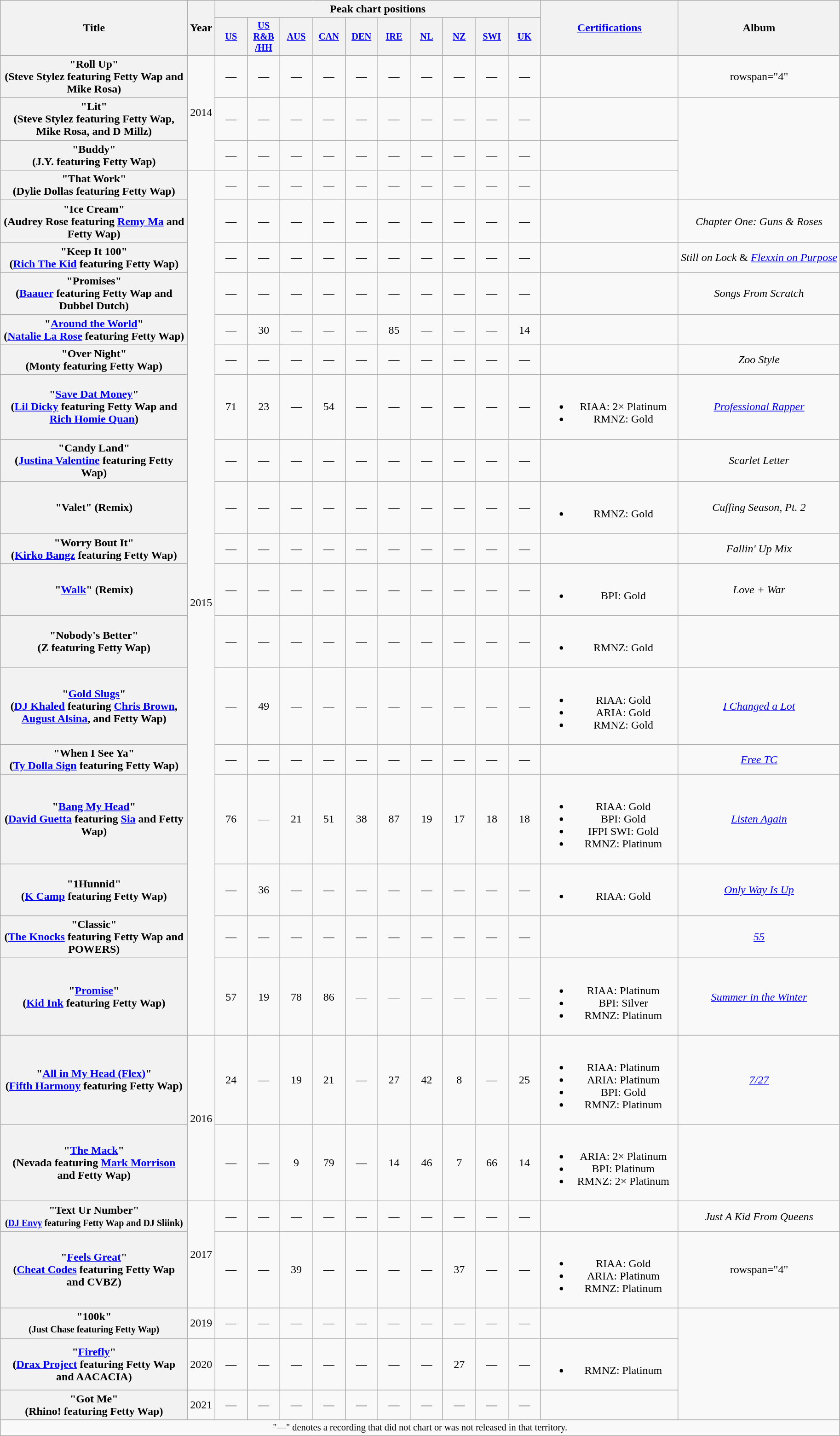<table class="wikitable plainrowheaders" style="text-align:center;">
<tr>
<th scope="col" rowspan="2" style="width:16.5em">Title</th>
<th scope="col" rowspan="2" style="width:1em">Year</th>
<th scope="col" colspan="10">Peak chart positions</th>
<th scope="col" rowspan="2" style="width:12em;"><a href='#'>Certifications</a></th>
<th scope="col" rowspan="2">Album</th>
</tr>
<tr>
<th scope="col" style="width:3em;font-size:85%;"><a href='#'>US</a><br></th>
<th scope="col" style="width:3em;font-size:85%;"><a href='#'>US<br>R&B<br>/HH</a><br></th>
<th scope="col" style="width:3em;font-size:85%;"><a href='#'>AUS</a><br></th>
<th scope="col" style="width:3em;font-size:85%;"><a href='#'>CAN</a><br></th>
<th scope="col" style="width:3em;font-size:85%;"><a href='#'>DEN</a><br></th>
<th scope="col" style="width:3em;font-size:85%;"><a href='#'>IRE</a><br></th>
<th scope="col" style="width:3em;font-size:85%;"><a href='#'>NL</a><br></th>
<th scope="col" style="width:3em;font-size:85%;"><a href='#'>NZ</a><br></th>
<th scope="col" style="width:3em;font-size:85%;"><a href='#'>SWI</a><br></th>
<th scope="col" style="width:3em;font-size:85%;"><a href='#'>UK</a><br></th>
</tr>
<tr>
<th scope="row">"Roll Up"<br><span>(Steve Stylez featuring Fetty Wap and Mike Rosa)</span></th>
<td rowspan="3">2014</td>
<td>—</td>
<td>—</td>
<td>—</td>
<td>—</td>
<td>—</td>
<td>—</td>
<td>—</td>
<td>—</td>
<td>—</td>
<td>—</td>
<td></td>
<td>rowspan="4" </td>
</tr>
<tr>
<th scope="row">"Lit"<br><span>(Steve Stylez featuring Fetty Wap, Mike Rosa, and D Millz)</span></th>
<td>—</td>
<td>—</td>
<td>—</td>
<td>—</td>
<td>—</td>
<td>—</td>
<td>—</td>
<td>—</td>
<td>—</td>
<td>—</td>
<td></td>
</tr>
<tr>
<th scope="row">"Buddy"<br><span>(J.Y. featuring Fetty Wap)</span></th>
<td>—</td>
<td>—</td>
<td>—</td>
<td>—</td>
<td>—</td>
<td>—</td>
<td>—</td>
<td>—</td>
<td>—</td>
<td>—</td>
<td></td>
</tr>
<tr>
<th scope="row">"That Work"<br><span>(Dylie Dollas featuring Fetty Wap)</span></th>
<td rowspan="18">2015</td>
<td>—</td>
<td>—</td>
<td>—</td>
<td>—</td>
<td>—</td>
<td>—</td>
<td>—</td>
<td>—</td>
<td>—</td>
<td>—</td>
<td></td>
</tr>
<tr>
<th scope="row">"Ice Cream"<br><span>(Audrey Rose featuring <a href='#'>Remy Ma</a> and Fetty Wap)</span></th>
<td>—</td>
<td>—</td>
<td>—</td>
<td>—</td>
<td>—</td>
<td>—</td>
<td>—</td>
<td>—</td>
<td>—</td>
<td>—</td>
<td></td>
<td><em>Chapter One: Guns & Roses</em></td>
</tr>
<tr>
<th scope="row">"Keep It 100"<br><span>(<a href='#'>Rich The Kid</a> featuring Fetty Wap)</span></th>
<td>—</td>
<td>—</td>
<td>—</td>
<td>—</td>
<td>—</td>
<td>—</td>
<td>—</td>
<td>—</td>
<td>—</td>
<td>—</td>
<td></td>
<td><em>Still on Lock</em> & <em><a href='#'>Flexxin on Purpose</a></em></td>
</tr>
<tr>
<th scope="row">"Promises"<br><span>(<a href='#'>Baauer</a> featuring Fetty Wap and Dubbel Dutch)</span></th>
<td>—</td>
<td>—</td>
<td>—</td>
<td>—</td>
<td>—</td>
<td>—</td>
<td>—</td>
<td>—</td>
<td>—</td>
<td>—</td>
<td></td>
<td><em>Songs From Scratch</em></td>
</tr>
<tr>
<th scope="row">"<a href='#'>Around the World</a>"<br><span>(<a href='#'>Natalie La Rose</a> featuring Fetty Wap)</span></th>
<td>—</td>
<td>30</td>
<td>—</td>
<td>—</td>
<td>—</td>
<td>85</td>
<td>—</td>
<td>—</td>
<td>—</td>
<td>14</td>
<td></td>
<td></td>
</tr>
<tr>
<th scope="row">"Over Night"<br><span>(Monty featuring Fetty Wap)</span></th>
<td>—</td>
<td>—</td>
<td>—</td>
<td>—</td>
<td>—</td>
<td>—</td>
<td>—</td>
<td>—</td>
<td>—</td>
<td>—</td>
<td></td>
<td><em>Zoo Style</em></td>
</tr>
<tr>
<th scope="row">"<a href='#'>Save Dat Money</a>"<br><span>(<a href='#'>Lil Dicky</a> featuring Fetty Wap and <a href='#'>Rich Homie Quan</a>)</span></th>
<td>71</td>
<td>23</td>
<td>—</td>
<td>54</td>
<td>—</td>
<td>—</td>
<td>—</td>
<td>—</td>
<td>—</td>
<td>—</td>
<td><br><ul><li>RIAA: 2× Platinum</li><li>RMNZ: Gold</li></ul></td>
<td><em><a href='#'>Professional Rapper</a></em></td>
</tr>
<tr>
<th scope="row">"Candy Land"<br><span>(<a href='#'>Justina Valentine</a> featuring Fetty Wap)</span></th>
<td>—</td>
<td>—</td>
<td>—</td>
<td>—</td>
<td>—</td>
<td>—</td>
<td>—</td>
<td>—</td>
<td>—</td>
<td>—</td>
<td></td>
<td><em>Scarlet Letter</em></td>
</tr>
<tr>
<th scope="row">"Valet" (Remix)<br></th>
<td>—</td>
<td>—</td>
<td>—</td>
<td>—</td>
<td>—</td>
<td>—</td>
<td>—</td>
<td>—</td>
<td>—</td>
<td>—</td>
<td><br><ul><li>RMNZ: Gold</li></ul></td>
<td><em> Cuffing Season, Pt. 2</em></td>
</tr>
<tr>
<th scope="row">"Worry Bout It"<br><span>(<a href='#'>Kirko Bangz</a> featuring Fetty Wap)</span></th>
<td>—</td>
<td>—</td>
<td>—</td>
<td>—</td>
<td>—</td>
<td>—</td>
<td>—</td>
<td>—</td>
<td>—</td>
<td>—</td>
<td></td>
<td><em>Fallin' Up Mix</em></td>
</tr>
<tr>
<th scope="row">"<a href='#'>Walk</a>" (Remix)<br></th>
<td>—</td>
<td>—</td>
<td>—</td>
<td>—</td>
<td>—</td>
<td>—</td>
<td>—</td>
<td>—</td>
<td>—</td>
<td>—</td>
<td><br><ul><li>BPI: Gold</li></ul></td>
<td><em>Love + War</em></td>
</tr>
<tr>
<th scope="row">"Nobody's Better"<br><span>(Z featuring Fetty Wap)</span></th>
<td>—</td>
<td>—</td>
<td>—</td>
<td>—</td>
<td>—</td>
<td>—</td>
<td>—</td>
<td>—</td>
<td>—</td>
<td>—</td>
<td><br><ul><li>RMNZ: Gold</li></ul></td>
<td></td>
</tr>
<tr>
<th scope="row">"<a href='#'>Gold Slugs</a>"<br><span>(<a href='#'>DJ Khaled</a> featuring <a href='#'>Chris Brown</a>, <a href='#'>August Alsina</a>, and Fetty Wap)</span></th>
<td>—</td>
<td>49</td>
<td>—</td>
<td>—</td>
<td>—</td>
<td>—</td>
<td>—</td>
<td>—</td>
<td>—</td>
<td>—</td>
<td><br><ul><li>RIAA: Gold</li><li>ARIA: Gold</li><li>RMNZ: Gold</li></ul></td>
<td><em><a href='#'>I Changed a Lot</a></em></td>
</tr>
<tr>
<th scope="row">"When I See Ya"<br><span>(<a href='#'>Ty Dolla Sign</a> featuring Fetty Wap)</span></th>
<td>—</td>
<td>—</td>
<td>—</td>
<td>—</td>
<td>—</td>
<td>—</td>
<td>—</td>
<td>—</td>
<td>—</td>
<td>—</td>
<td></td>
<td><em><a href='#'>Free TC</a></em></td>
</tr>
<tr>
<th scope="row">"<a href='#'>Bang My Head</a>"<br><span>(<a href='#'>David Guetta</a> featuring <a href='#'>Sia</a> and Fetty Wap)</span></th>
<td>76</td>
<td>—</td>
<td>21</td>
<td>51</td>
<td>38</td>
<td>87</td>
<td>19</td>
<td>17</td>
<td>18</td>
<td>18</td>
<td><br><ul><li>RIAA: Gold</li><li>BPI: Gold</li><li>IFPI SWI: Gold</li><li>RMNZ: Platinum</li></ul></td>
<td><em><a href='#'>Listen Again</a></em></td>
</tr>
<tr>
<th scope="row">"1Hunnid"<br><span>(<a href='#'>K Camp</a> featuring Fetty Wap)</span></th>
<td>—</td>
<td>36</td>
<td>—</td>
<td>—</td>
<td>—</td>
<td>—</td>
<td>—</td>
<td>—</td>
<td>—</td>
<td>—</td>
<td><br><ul><li>RIAA: Gold</li></ul></td>
<td><em><a href='#'>Only Way Is Up</a></em></td>
</tr>
<tr>
<th scope="row">"Classic"<br><span>(<a href='#'>The Knocks</a> featuring Fetty Wap and POWERS)</span></th>
<td>—</td>
<td>—</td>
<td>—</td>
<td>—</td>
<td>—</td>
<td>—</td>
<td>—</td>
<td>—</td>
<td>—</td>
<td>—</td>
<td></td>
<td><em><a href='#'>55</a></em></td>
</tr>
<tr>
<th scope="row">"<a href='#'>Promise</a>"<br><span>(<a href='#'>Kid Ink</a> featuring Fetty Wap)</span></th>
<td>57</td>
<td>19</td>
<td>78</td>
<td>86</td>
<td>—</td>
<td>—</td>
<td>—</td>
<td>—</td>
<td>—</td>
<td>—</td>
<td><br><ul><li>RIAA: Platinum</li><li>BPI: Silver</li><li>RMNZ: Platinum</li></ul></td>
<td><em><a href='#'>Summer in the Winter</a></em></td>
</tr>
<tr>
<th scope="row">"<a href='#'>All in My Head (Flex)</a>"<br><span>(<a href='#'>Fifth Harmony</a> featuring Fetty Wap)</span></th>
<td rowspan="2">2016</td>
<td>24<br></td>
<td>—</td>
<td>19</td>
<td>21</td>
<td>—</td>
<td>27</td>
<td>42</td>
<td>8</td>
<td>—</td>
<td>25</td>
<td><br><ul><li>RIAA: Platinum</li><li>ARIA: Platinum</li><li>BPI: Gold</li><li>RMNZ: Platinum</li></ul></td>
<td><em><a href='#'>7/27</a></em></td>
</tr>
<tr>
<th scope="row">"<a href='#'>The Mack</a>"<br><span>(Nevada featuring <a href='#'>Mark Morrison</a> and Fetty Wap)</span></th>
<td>—</td>
<td>—</td>
<td>9</td>
<td>79</td>
<td>—</td>
<td>14</td>
<td>46</td>
<td>7</td>
<td>66</td>
<td>14</td>
<td><br><ul><li>ARIA: 2× Platinum</li><li>BPI: Platinum</li><li>RMNZ: 2× Platinum</li></ul></td>
<td></td>
</tr>
<tr>
<th scope="row">"Text Ur Number"<br><small>(<a href='#'>DJ Envy</a> featuring Fetty Wap and DJ Sliink)</small></th>
<td rowspan="2">2017</td>
<td>—</td>
<td>—</td>
<td>—</td>
<td>—</td>
<td>—</td>
<td>—</td>
<td>—</td>
<td>—</td>
<td>—</td>
<td>—</td>
<td></td>
<td><em>Just A Kid From Queens</em></td>
</tr>
<tr>
<th scope="row">"<a href='#'>Feels Great</a>" <br><span>(<a href='#'>Cheat Codes</a> featuring Fetty Wap and CVBZ)</span></th>
<td>—</td>
<td>—</td>
<td>39</td>
<td>—</td>
<td>—</td>
<td>—</td>
<td>—</td>
<td>37</td>
<td>—</td>
<td>—</td>
<td><br><ul><li>RIAA: Gold</li><li>ARIA: Platinum</li><li>RMNZ: Platinum</li></ul></td>
<td>rowspan="4" </td>
</tr>
<tr>
<th scope="row">"100k"<br><small>(Just Chase featuring Fetty Wap)</small></th>
<td>2019</td>
<td>—</td>
<td>—</td>
<td>—</td>
<td>—</td>
<td>—</td>
<td>—</td>
<td>—</td>
<td>—</td>
<td>—</td>
<td>—</td>
<td></td>
</tr>
<tr>
<th scope="row">"<a href='#'>Firefly</a>"<br><span>(<a href='#'>Drax Project</a> featuring Fetty Wap and AACACIA)</span></th>
<td>2020</td>
<td>—</td>
<td>—</td>
<td>—</td>
<td>—</td>
<td>—</td>
<td>—</td>
<td>—</td>
<td>27<br></td>
<td>—</td>
<td>—</td>
<td><br><ul><li>RMNZ: Platinum</li></ul></td>
</tr>
<tr>
<th scope="row">"Got Me"<br><span>(Rhino! featuring Fetty Wap)</span></th>
<td>2021</td>
<td>—</td>
<td>—</td>
<td>—</td>
<td>—</td>
<td>—</td>
<td>—</td>
<td>—</td>
<td>—</td>
<td>—</td>
<td>—</td>
<td></td>
</tr>
<tr>
<td colspan="15" style="font-size:85%">"—" denotes a recording that did not chart or was not released in that territory.</td>
</tr>
</table>
